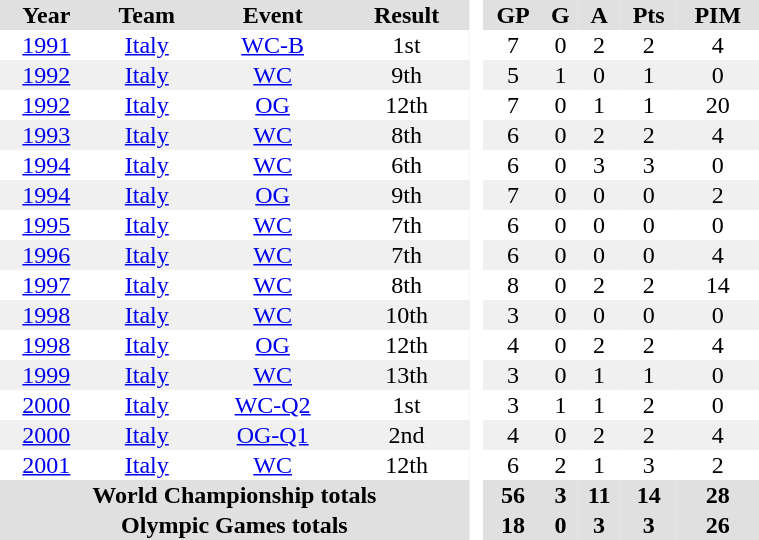<table border="0" cellpadding="1" cellspacing="0" style="text-align:center; width:40%">
<tr ALIGN="centre" bgcolor="#e0e0e0">
<th>Year</th>
<th>Team</th>
<th>Event</th>
<th>Result</th>
<th rowspan="99" bgcolor="#ffffff"> </th>
<th>GP</th>
<th>G</th>
<th>A</th>
<th>Pts</th>
<th>PIM</th>
</tr>
<tr>
<td><a href='#'>1991</a></td>
<td><a href='#'>Italy</a></td>
<td><a href='#'>WC-B</a></td>
<td>1st</td>
<td>7</td>
<td>0</td>
<td>2</td>
<td>2</td>
<td>4</td>
</tr>
<tr bgcolor="f0f0f0">
<td><a href='#'>1992</a></td>
<td><a href='#'>Italy</a></td>
<td><a href='#'>WC</a></td>
<td>9th</td>
<td>5</td>
<td>1</td>
<td>0</td>
<td>1</td>
<td>0</td>
</tr>
<tr>
<td><a href='#'>1992</a></td>
<td><a href='#'>Italy</a></td>
<td><a href='#'>OG</a></td>
<td>12th</td>
<td>7</td>
<td>0</td>
<td>1</td>
<td>1</td>
<td>20</td>
</tr>
<tr bgcolor="f0f0f0">
<td><a href='#'>1993</a></td>
<td><a href='#'>Italy</a></td>
<td><a href='#'>WC</a></td>
<td>8th</td>
<td>6</td>
<td>0</td>
<td>2</td>
<td>2</td>
<td>4</td>
</tr>
<tr>
<td><a href='#'>1994</a></td>
<td><a href='#'>Italy</a></td>
<td><a href='#'>WC</a></td>
<td>6th</td>
<td>6</td>
<td>0</td>
<td>3</td>
<td>3</td>
<td>0</td>
</tr>
<tr bgcolor="f0f0f0">
<td><a href='#'>1994</a></td>
<td><a href='#'>Italy</a></td>
<td><a href='#'>OG</a></td>
<td>9th</td>
<td>7</td>
<td>0</td>
<td>0</td>
<td>0</td>
<td>2</td>
</tr>
<tr>
<td><a href='#'>1995</a></td>
<td><a href='#'>Italy</a></td>
<td><a href='#'>WC</a></td>
<td>7th</td>
<td>6</td>
<td>0</td>
<td>0</td>
<td>0</td>
<td>0</td>
</tr>
<tr bgcolor="f0f0f0">
<td><a href='#'>1996</a></td>
<td><a href='#'>Italy</a></td>
<td><a href='#'>WC</a></td>
<td>7th</td>
<td>6</td>
<td>0</td>
<td>0</td>
<td>0</td>
<td>4</td>
</tr>
<tr>
<td><a href='#'>1997</a></td>
<td><a href='#'>Italy</a></td>
<td><a href='#'>WC</a></td>
<td>8th</td>
<td>8</td>
<td>0</td>
<td>2</td>
<td>2</td>
<td>14</td>
</tr>
<tr bgcolor="f0f0f0">
<td><a href='#'>1998</a></td>
<td><a href='#'>Italy</a></td>
<td><a href='#'>WC</a></td>
<td>10th</td>
<td>3</td>
<td>0</td>
<td>0</td>
<td>0</td>
<td>0</td>
</tr>
<tr>
<td><a href='#'>1998</a></td>
<td><a href='#'>Italy</a></td>
<td><a href='#'>OG</a></td>
<td>12th</td>
<td>4</td>
<td>0</td>
<td>2</td>
<td>2</td>
<td>4</td>
</tr>
<tr bgcolor="f0f0f0">
<td><a href='#'>1999</a></td>
<td><a href='#'>Italy</a></td>
<td><a href='#'>WC</a></td>
<td>13th</td>
<td>3</td>
<td>0</td>
<td>1</td>
<td>1</td>
<td>0</td>
</tr>
<tr>
<td><a href='#'>2000</a></td>
<td><a href='#'>Italy</a></td>
<td><a href='#'>WC-Q2</a></td>
<td>1st</td>
<td>3</td>
<td>1</td>
<td>1</td>
<td>2</td>
<td>0</td>
</tr>
<tr bgcolor="f0f0f0">
<td><a href='#'>2000</a></td>
<td><a href='#'>Italy</a></td>
<td><a href='#'>OG-Q1</a></td>
<td>2nd</td>
<td>4</td>
<td>0</td>
<td>2</td>
<td>2</td>
<td>4</td>
</tr>
<tr>
<td><a href='#'>2001</a></td>
<td><a href='#'>Italy</a></td>
<td><a href='#'>WC</a></td>
<td>12th</td>
<td>6</td>
<td>2</td>
<td>1</td>
<td>3</td>
<td>2</td>
</tr>
<tr bgcolor="#e0e0e0">
<th colspan="4">World Championship totals</th>
<th>56</th>
<th>3</th>
<th>11</th>
<th>14</th>
<th>28</th>
</tr>
<tr bgcolor="#e0e0e0">
<th colspan="4">Olympic Games totals</th>
<th>18</th>
<th>0</th>
<th>3</th>
<th>3</th>
<th>26</th>
</tr>
</table>
